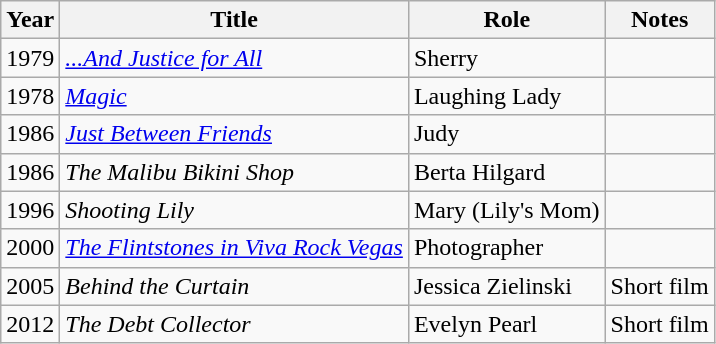<table class="wikitable sortable">
<tr>
<th>Year</th>
<th>Title</th>
<th>Role</th>
<th class="unsortable">Notes</th>
</tr>
<tr>
<td>1979</td>
<td><em><a href='#'>...And Justice for All</a></em></td>
<td>Sherry</td>
<td></td>
</tr>
<tr>
<td>1978</td>
<td><em><a href='#'>Magic</a></em></td>
<td>Laughing Lady</td>
<td></td>
</tr>
<tr>
<td>1986</td>
<td><em><a href='#'>Just Between Friends</a></em></td>
<td>Judy</td>
<td></td>
</tr>
<tr>
<td>1986</td>
<td><em>The Malibu Bikini Shop</em></td>
<td>Berta Hilgard</td>
<td></td>
</tr>
<tr>
<td>1996</td>
<td><em>Shooting Lily</em></td>
<td>Mary (Lily's Mom)</td>
<td></td>
</tr>
<tr>
<td>2000</td>
<td><em><a href='#'>The Flintstones in Viva Rock Vegas</a></em></td>
<td>Photographer</td>
<td></td>
</tr>
<tr>
<td>2005</td>
<td><em>Behind the Curtain</em></td>
<td>Jessica Zielinski</td>
<td>Short film</td>
</tr>
<tr>
<td>2012</td>
<td><em>The Debt Collector</em></td>
<td>Evelyn Pearl</td>
<td>Short film</td>
</tr>
</table>
